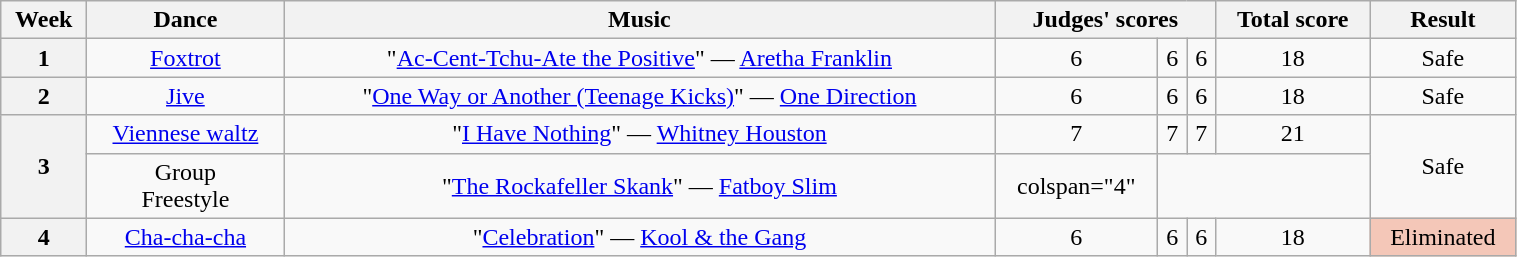<table class="wikitable unsortable" style="text-align:center; width:80%">
<tr>
<th scope="col">Week</th>
<th scope="col">Dance</th>
<th scope="col">Music</th>
<th scope="col" colspan="3">Judges' scores</th>
<th scope="col">Total score</th>
<th scope="col">Result</th>
</tr>
<tr>
<th scope="row">1</th>
<td><a href='#'>Foxtrot</a></td>
<td>"<a href='#'>Ac-Cent-Tchu-Ate the Positive</a>" — <a href='#'>Aretha Franklin</a></td>
<td>6</td>
<td>6</td>
<td>6</td>
<td>18</td>
<td>Safe</td>
</tr>
<tr>
<th scope="row">2</th>
<td><a href='#'>Jive</a></td>
<td>"<a href='#'>One Way or Another (Teenage Kicks)</a>" — <a href='#'>One Direction</a></td>
<td>6</td>
<td>6</td>
<td>6</td>
<td>18</td>
<td>Safe</td>
</tr>
<tr>
<th scope="row" rowspan="2">3</th>
<td><a href='#'>Viennese waltz</a></td>
<td>"<a href='#'>I Have Nothing</a>" — <a href='#'>Whitney Houston</a></td>
<td>7</td>
<td>7</td>
<td>7</td>
<td>21</td>
<td rowspan="2">Safe</td>
</tr>
<tr>
<td>Group<br>Freestyle</td>
<td>"<a href='#'>The Rockafeller Skank</a>" — <a href='#'>Fatboy Slim</a></td>
<td>colspan="4" </td>
</tr>
<tr>
<th scope="row">4</th>
<td><a href='#'>Cha-cha-cha</a></td>
<td>"<a href='#'>Celebration</a>" — <a href='#'>Kool & the Gang</a></td>
<td>6</td>
<td>6</td>
<td>6</td>
<td>18</td>
<td bgcolor="f4c7b8">Eliminated</td>
</tr>
</table>
